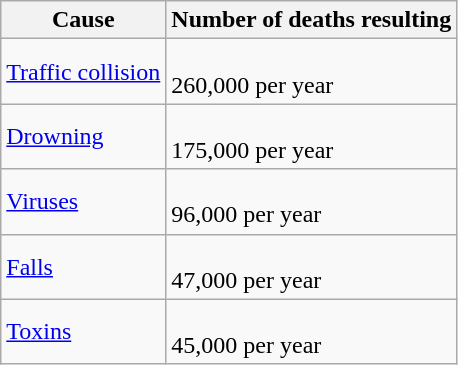<table class="wikitable">
<tr>
<th>Cause</th>
<th>Number of deaths resulting</th>
</tr>
<tr>
<td><a href='#'>Traffic collision</a></td>
<td><br>260,000 per year</td>
</tr>
<tr>
<td><a href='#'>Drowning</a></td>
<td><br>175,000 per year</td>
</tr>
<tr>
<td><a href='#'>Viruses</a></td>
<td><br>96,000 per year</td>
</tr>
<tr>
<td><a href='#'>Falls</a></td>
<td><br>47,000 per year</td>
</tr>
<tr>
<td><a href='#'>Toxins</a></td>
<td><br>45,000 per year</td>
</tr>
</table>
